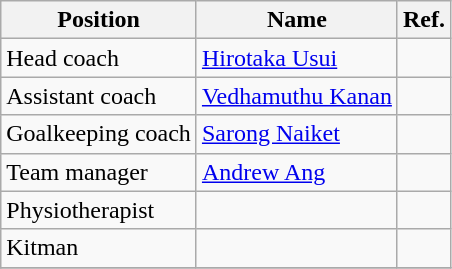<table class="wikitable">
<tr>
<th>Position</th>
<th>Name</th>
<th>Ref.</th>
</tr>
<tr>
<td>Head coach</td>
<td> <a href='#'>Hirotaka Usui</a></td>
<td></td>
</tr>
<tr>
<td>Assistant coach</td>
<td> <a href='#'>Vedhamuthu Kanan</a></td>
<td></td>
</tr>
<tr>
<td>Goalkeeping coach</td>
<td> <a href='#'>Sarong Naiket</a></td>
<td></td>
</tr>
<tr>
<td>Team manager</td>
<td> <a href='#'>Andrew Ang</a></td>
<td></td>
</tr>
<tr>
<td>Physiotherapist</td>
<td></td>
<td></td>
</tr>
<tr>
<td>Kitman</td>
<td></td>
<td></td>
</tr>
<tr>
</tr>
</table>
